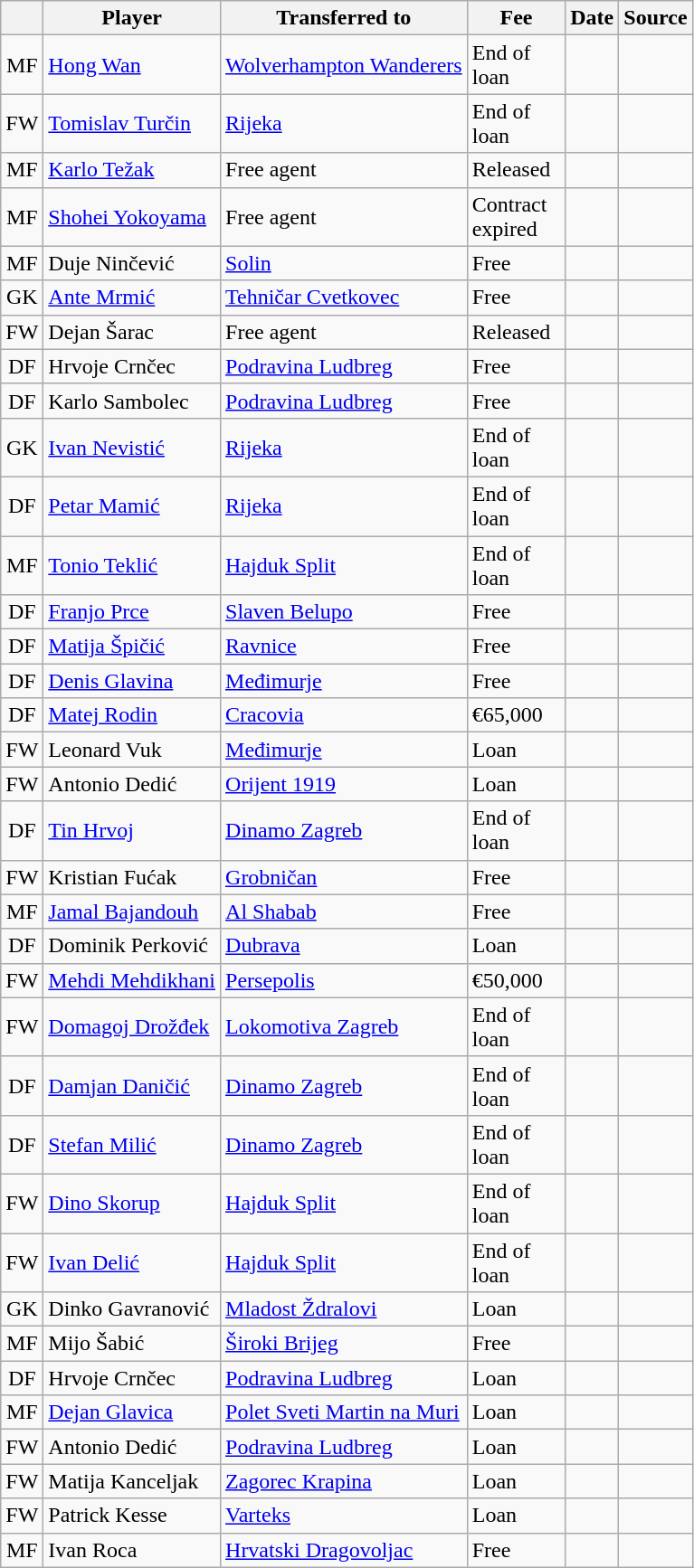<table class="wikitable plainrowheaders sortable">
<tr>
<th></th>
<th scope=col>Player</th>
<th>Transferred to</th>
<th !scope=col; style="width: 65px;">Fee</th>
<th scope=col>Date</th>
<th scope=col>Source</th>
</tr>
<tr>
<td align=center>MF</td>
<td style="text-align:left;"> <a href='#'>Hong Wan</a></td>
<td style="text-align:left;"> <a href='#'>Wolverhampton Wanderers</a></td>
<td>End of loan</td>
<td></td>
<td></td>
</tr>
<tr>
<td align=center>FW</td>
<td style="text-align:left;"> <a href='#'>Tomislav Turčin</a></td>
<td style="text-align:left;"> <a href='#'>Rijeka</a></td>
<td>End of loan</td>
<td></td>
<td></td>
</tr>
<tr>
<td align=center>MF</td>
<td style="text-align:left;"> <a href='#'>Karlo Težak</a></td>
<td style="text-align:left;">Free agent</td>
<td>Released</td>
<td></td>
<td></td>
</tr>
<tr>
<td align=center>MF</td>
<td style="text-align:left;"> <a href='#'>Shohei Yokoyama</a></td>
<td style="text-align:left;">Free agent</td>
<td>Contract expired</td>
<td></td>
<td></td>
</tr>
<tr>
<td align=center>MF</td>
<td style="text-align:left;"> Duje Ninčević</td>
<td style="text-align:left;"> <a href='#'>Solin</a></td>
<td>Free</td>
<td></td>
<td></td>
</tr>
<tr>
<td align=center>GK</td>
<td style="text-align:left;"> <a href='#'>Ante Mrmić</a></td>
<td style="text-align:left;"> <a href='#'>Tehničar Cvetkovec</a></td>
<td>Free</td>
<td></td>
<td></td>
</tr>
<tr>
<td align=center>FW</td>
<td style="text-align:left;"> Dejan Šarac</td>
<td style="text-align:left;">Free agent</td>
<td>Released</td>
<td></td>
<td></td>
</tr>
<tr>
<td align=center>DF</td>
<td style="text-align:left;"> Hrvoje Crnčec</td>
<td style="text-align:left;"> <a href='#'>Podravina Ludbreg</a></td>
<td>Free</td>
<td></td>
<td></td>
</tr>
<tr>
<td align=center>DF</td>
<td style="text-align:left;"> Karlo Sambolec</td>
<td style="text-align:left;"> <a href='#'>Podravina Ludbreg</a></td>
<td>Free</td>
<td></td>
<td></td>
</tr>
<tr>
<td align=center>GK</td>
<td style="text-align:left;"> <a href='#'>Ivan Nevistić</a></td>
<td style="text-align:left;"> <a href='#'>Rijeka</a></td>
<td>End of loan</td>
<td></td>
<td></td>
</tr>
<tr>
<td align=center>DF</td>
<td style="text-align:left;"> <a href='#'>Petar Mamić</a></td>
<td style="text-align:left;"> <a href='#'>Rijeka</a></td>
<td>End of loan</td>
<td></td>
<td></td>
</tr>
<tr>
<td align=center>MF</td>
<td style="text-align:left;"> <a href='#'>Tonio Teklić</a></td>
<td style="text-align:left;"> <a href='#'>Hajduk Split</a></td>
<td>End of loan</td>
<td></td>
<td></td>
</tr>
<tr>
<td align=center>DF</td>
<td style="text-align:left;"> <a href='#'>Franjo Prce</a></td>
<td style="text-align:left;"> <a href='#'>Slaven Belupo</a></td>
<td>Free</td>
<td></td>
<td></td>
</tr>
<tr>
<td align=center>DF</td>
<td style="text-align:left;"> <a href='#'>Matija Špičić</a></td>
<td style="text-align:left;"> <a href='#'>Ravnice</a></td>
<td>Free</td>
<td></td>
<td></td>
</tr>
<tr>
<td align=center>DF</td>
<td style="text-align:left;"> <a href='#'>Denis Glavina</a></td>
<td style="text-align:left;"> <a href='#'>Međimurje</a></td>
<td>Free</td>
<td></td>
<td></td>
</tr>
<tr>
<td align=center>DF</td>
<td style="text-align:left;"> <a href='#'>Matej Rodin</a></td>
<td style="text-align:left;"> <a href='#'>Cracovia</a></td>
<td>€65,000</td>
<td></td>
<td></td>
</tr>
<tr>
<td align=center>FW</td>
<td style="text-align:left;"> Leonard Vuk</td>
<td style="text-align:left;"> <a href='#'>Međimurje</a></td>
<td>Loan</td>
<td></td>
<td></td>
</tr>
<tr>
<td align=center>FW</td>
<td style="text-align:left;"> Antonio Dedić</td>
<td style="text-align:left;"> <a href='#'>Orijent 1919</a></td>
<td>Loan</td>
<td></td>
<td></td>
</tr>
<tr>
<td align=center>DF</td>
<td style="text-align:left;"> <a href='#'>Tin Hrvoj</a></td>
<td style="text-align:left;"> <a href='#'>Dinamo Zagreb</a></td>
<td>End of loan</td>
<td></td>
<td></td>
</tr>
<tr>
<td align=center>FW</td>
<td style="text-align:left;"> Kristian Fućak</td>
<td style="text-align:left;"> <a href='#'>Grobničan</a></td>
<td>Free</td>
<td></td>
<td></td>
</tr>
<tr>
<td align=center>MF</td>
<td style="text-align:left;"> <a href='#'>Jamal Bajandouh</a></td>
<td style="text-align:left;"> <a href='#'>Al Shabab</a></td>
<td>Free</td>
<td></td>
<td></td>
</tr>
<tr>
<td align=center>DF</td>
<td style="text-align:left;"> Dominik Perković</td>
<td style="text-align:left;"> <a href='#'>Dubrava</a></td>
<td>Loan</td>
<td></td>
<td></td>
</tr>
<tr>
<td align=center>FW</td>
<td style="text-align:left;"> <a href='#'>Mehdi Mehdikhani</a></td>
<td style="text-align:left;"> <a href='#'>Persepolis</a></td>
<td>€50,000</td>
<td></td>
<td></td>
</tr>
<tr>
<td align=center>FW</td>
<td style="text-align:left;"> <a href='#'>Domagoj Drožđek</a></td>
<td style="text-align:left;"> <a href='#'>Lokomotiva Zagreb</a></td>
<td>End of loan</td>
<td></td>
<td></td>
</tr>
<tr>
<td align=center>DF</td>
<td style="text-align:left;"> <a href='#'>Damjan Daničić</a></td>
<td style="text-align:left;"> <a href='#'>Dinamo Zagreb</a></td>
<td>End of loan</td>
<td></td>
<td></td>
</tr>
<tr>
<td align=center>DF</td>
<td style="text-align:left;"> <a href='#'>Stefan Milić</a></td>
<td style="text-align:left;"> <a href='#'>Dinamo Zagreb</a></td>
<td>End of loan</td>
<td></td>
<td></td>
</tr>
<tr>
<td align=center>FW</td>
<td style="text-align:left;"> <a href='#'>Dino Skorup</a></td>
<td style="text-align:left;"> <a href='#'>Hajduk Split</a></td>
<td>End of loan</td>
<td></td>
<td></td>
</tr>
<tr>
<td align=center>FW</td>
<td style="text-align:left;"> <a href='#'>Ivan Delić</a></td>
<td style="text-align:left;"> <a href='#'>Hajduk Split</a></td>
<td>End of loan</td>
<td></td>
<td></td>
</tr>
<tr>
<td align=center>GK</td>
<td style="text-align:left;"> Dinko Gavranović</td>
<td style="text-align:left;"> <a href='#'>Mladost Ždralovi</a></td>
<td>Loan</td>
<td></td>
<td></td>
</tr>
<tr>
<td align=center>MF</td>
<td style="text-align:left;"> Mijo Šabić</td>
<td style="text-align:left;"> <a href='#'>Široki Brijeg</a></td>
<td>Free</td>
<td></td>
<td></td>
</tr>
<tr>
<td align=center>DF</td>
<td style="text-align:left;"> Hrvoje Crnčec</td>
<td style="text-align:left;"> <a href='#'>Podravina Ludbreg</a></td>
<td>Loan</td>
<td></td>
<td></td>
</tr>
<tr>
<td align=center>MF</td>
<td style="text-align:left;"> <a href='#'>Dejan Glavica</a></td>
<td style="text-align:left;"> <a href='#'>Polet Sveti Martin na Muri</a></td>
<td>Loan</td>
<td></td>
<td></td>
</tr>
<tr>
<td align=center>FW</td>
<td style="text-align:left;"> Antonio Dedić</td>
<td style="text-align:left;"> <a href='#'>Podravina Ludbreg</a></td>
<td>Loan</td>
<td></td>
<td></td>
</tr>
<tr>
<td align=center>FW</td>
<td style="text-align:left;"> Matija Kanceljak</td>
<td style="text-align:left;"> <a href='#'>Zagorec Krapina</a></td>
<td>Loan</td>
<td></td>
<td></td>
</tr>
<tr>
<td align=center>FW</td>
<td style="text-align:left;"> Patrick Kesse</td>
<td style="text-align:left;"> <a href='#'>Varteks</a></td>
<td>Loan</td>
<td></td>
<td></td>
</tr>
<tr>
<td align=center>MF</td>
<td style="text-align:left;"> Ivan Roca</td>
<td style="text-align:left;"> <a href='#'>Hrvatski Dragovoljac</a></td>
<td>Free</td>
<td></td>
<td></td>
</tr>
</table>
